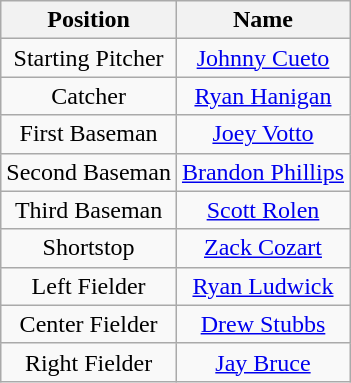<table class="wikitable" style="text-align:left">
<tr>
<th>Position</th>
<th>Name</th>
</tr>
<tr style="text-align: center;">
<td>Starting Pitcher</td>
<td style="text-align: center;"><a href='#'>Johnny Cueto</a></td>
</tr>
<tr style="text-align: center;">
<td>Catcher</td>
<td style="text-align: center;"><a href='#'>Ryan Hanigan</a></td>
</tr>
<tr style="text-align: center;">
<td>First Baseman</td>
<td style="text-align: center;"><a href='#'>Joey Votto</a></td>
</tr>
<tr style="text-align: center;">
<td>Second Baseman</td>
<td style="text-align: center;"><a href='#'>Brandon Phillips</a></td>
</tr>
<tr style="text-align: center;">
<td>Third Baseman</td>
<td style="text-align: center;"><a href='#'>Scott Rolen</a></td>
</tr>
<tr style="text-align: center;">
<td>Shortstop</td>
<td style="text-align: center;"><a href='#'>Zack Cozart</a></td>
</tr>
<tr style="text-align: center;">
<td>Left Fielder</td>
<td style="text-align: center;"><a href='#'>Ryan Ludwick</a></td>
</tr>
<tr style="text-align: center;">
<td>Center Fielder</td>
<td style="text-align: center;"><a href='#'>Drew Stubbs</a></td>
</tr>
<tr style="text-align: center;">
<td>Right Fielder</td>
<td style="text-align: center;"><a href='#'>Jay Bruce</a></td>
</tr>
</table>
